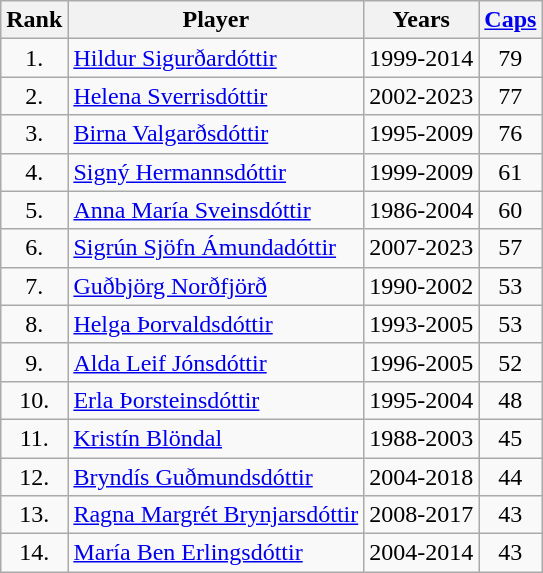<table class="wikitable sortable" style="text-align: center;">
<tr>
<th>Rank</th>
<th class="unsortable">Player</th>
<th>Years</th>
<th><a href='#'>Caps</a></th>
</tr>
<tr>
<td>1.</td>
<td style="text-align: left;"><a href='#'>Hildur Sigurðardóttir</a></td>
<td>1999-2014</td>
<td>79</td>
</tr>
<tr>
<td>2.</td>
<td style="text-align: left;"><a href='#'>Helena Sverrisdóttir</a></td>
<td>2002-2023</td>
<td>77</td>
</tr>
<tr>
<td>3.</td>
<td style="text-align: left;"><a href='#'>Birna Valgarðsdóttir</a></td>
<td>1995-2009</td>
<td>76</td>
</tr>
<tr>
<td>4.</td>
<td style="text-align: left;"><a href='#'>Signý Hermannsdóttir</a></td>
<td>1999-2009</td>
<td>61</td>
</tr>
<tr>
<td>5.</td>
<td style="text-align: left;"><a href='#'>Anna María Sveinsdóttir</a></td>
<td>1986-2004</td>
<td>60</td>
</tr>
<tr>
<td>6.</td>
<td style="text-align: left;"><a href='#'>Sigrún Sjöfn Ámundadóttir</a></td>
<td>2007-2023</td>
<td>57</td>
</tr>
<tr>
<td>7.</td>
<td style="text-align: left;"><a href='#'>Guðbjörg Norðfjörð</a></td>
<td>1990-2002</td>
<td>53</td>
</tr>
<tr>
<td>8.</td>
<td style="text-align: left;"><a href='#'>Helga Þorvaldsdóttir</a></td>
<td>1993-2005</td>
<td>53</td>
</tr>
<tr>
<td>9.</td>
<td style="text-align: left;"><a href='#'>Alda Leif Jónsdóttir</a></td>
<td>1996-2005</td>
<td>52</td>
</tr>
<tr>
<td>10.</td>
<td style="text-align: left;"><a href='#'>Erla Þorsteinsdóttir</a></td>
<td>1995-2004</td>
<td>48</td>
</tr>
<tr>
<td>11.</td>
<td style="text-align: left;"><a href='#'>Kristín Blöndal</a></td>
<td>1988-2003</td>
<td>45</td>
</tr>
<tr>
<td>12.</td>
<td style="text-align: left;"><a href='#'>Bryndís Guðmundsdóttir</a></td>
<td>2004-2018</td>
<td>44</td>
</tr>
<tr>
<td>13.</td>
<td style="text-align: left;"><a href='#'>Ragna Margrét Brynjarsdóttir</a></td>
<td>2008-2017</td>
<td>43</td>
</tr>
<tr>
<td>14.</td>
<td style="text-align: left;"><a href='#'>María Ben Erlingsdóttir</a></td>
<td>2004-2014</td>
<td>43</td>
</tr>
</table>
